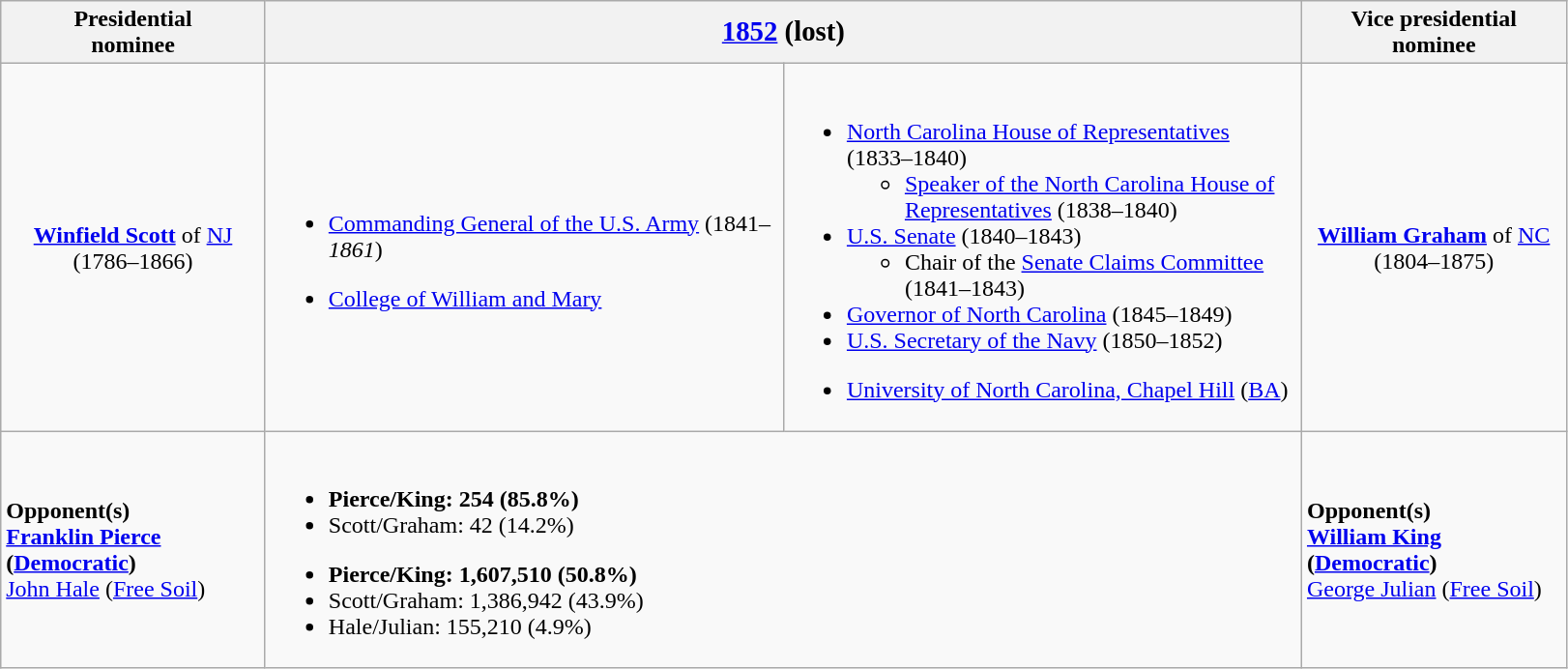<table class="wikitable">
<tr>
<th width=175>Presidential<br>nominee</th>
<th colspan=2><big><a href='#'>1852</a> (lost)</big></th>
<th width=175>Vice presidential<br>nominee</th>
</tr>
<tr>
<td style="text-align:center;"><strong><a href='#'>Winfield Scott</a></strong> of <a href='#'>NJ</a><br>(1786–1866)<br></td>
<td width=350><br><ul><li><a href='#'>Commanding General of the U.S. Army</a> (1841–<em>1861</em>)</li></ul><ul><li><a href='#'>College of William and Mary</a></li></ul></td>
<td width=350><br><ul><li><a href='#'>North Carolina House of Representatives</a> (1833–1840)<ul><li><a href='#'>Speaker of the North Carolina House of Representatives</a> (1838–1840)</li></ul></li><li><a href='#'>U.S. Senate</a> (1840–1843)<ul><li>Chair of the <a href='#'>Senate Claims Committee</a> (1841–1843)</li></ul></li><li><a href='#'>Governor of North Carolina</a> (1845–1849)</li><li><a href='#'>U.S. Secretary of the Navy</a> (1850–1852)</li></ul><ul><li><a href='#'>University of North Carolina, Chapel Hill</a> (<a href='#'>BA</a>)</li></ul></td>
<td style="text-align:center;"><strong><a href='#'>William Graham</a></strong> of <a href='#'>NC</a><br>(1804–1875)<br></td>
</tr>
<tr>
<td><strong>Opponent(s)</strong><br><strong><a href='#'>Franklin Pierce</a> (<a href='#'>Democratic</a>)</strong><br><a href='#'>John Hale</a> (<a href='#'>Free Soil</a>)</td>
<td colspan=2><br><ul><li><strong>Pierce/King: 254 (85.8%)</strong></li><li>Scott/Graham: 42 (14.2%)</li></ul><ul><li><strong>Pierce/King: 1,607,510 (50.8%)</strong></li><li>Scott/Graham: 1,386,942 (43.9%)</li><li>Hale/Julian: 155,210 (4.9%)</li></ul></td>
<td><strong>Opponent(s)</strong><br><strong><a href='#'>William King</a> (<a href='#'>Democratic</a>)</strong><br><a href='#'>George Julian</a> (<a href='#'>Free Soil</a>)</td>
</tr>
</table>
